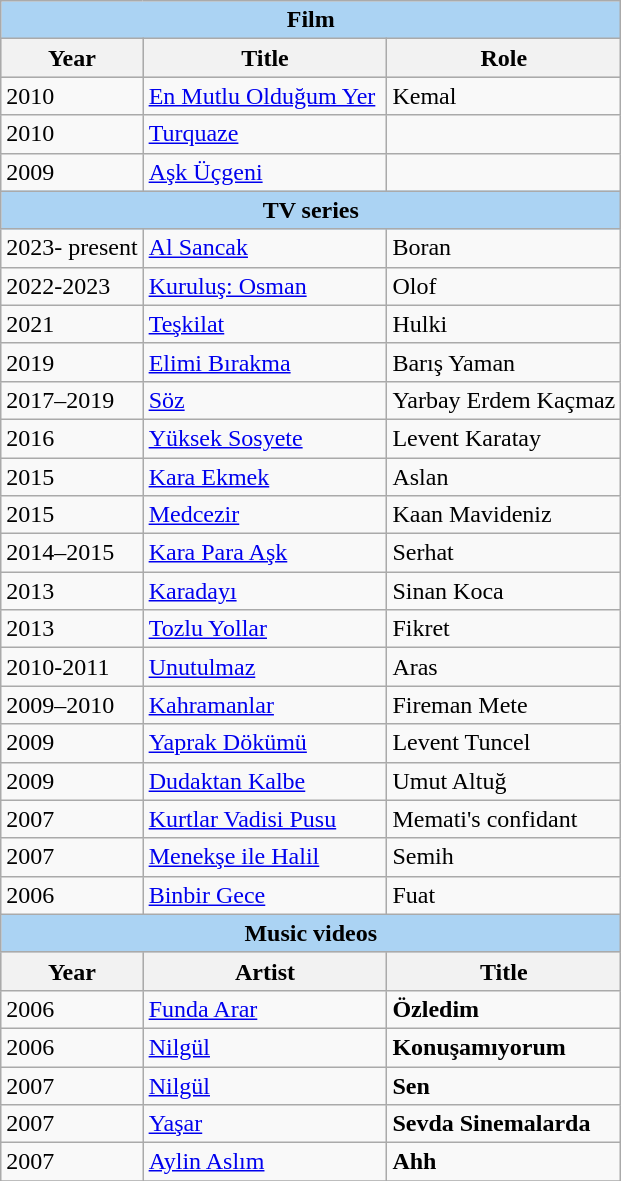<table class="wikitable sortable">
<tr>
<th colspan="3" style="background:#ABD3F3;"><strong>Film</strong></th>
</tr>
<tr style="background:#ccc; text-align:center;">
<th>Year</th>
<th>Title</th>
<th>Role</th>
</tr>
<tr>
<td>2010 </td>
<td><a href='#'>En Mutlu Olduğum Yer</a> </td>
<td>Kemal</td>
</tr>
<tr>
<td>2010 </td>
<td><a href='#'>Turquaze</a> </td>
<td></td>
</tr>
<tr>
<td>2009 </td>
<td><a href='#'>Aşk Üçgeni</a> </td>
<td></td>
</tr>
<tr>
<th colspan="3" style="background:#ABD3F3;"><strong>TV series</strong></th>
</tr>
<tr>
<td>2023- present</td>
<td><a href='#'>Al Sancak</a></td>
<td>Boran</td>
</tr>
<tr>
<td>2022-2023</td>
<td><a href='#'>Kuruluş: Osman</a></td>
<td>Olof</td>
</tr>
<tr>
<td>2021</td>
<td><a href='#'>Teşkilat</a></td>
<td>Hulki</td>
</tr>
<tr>
<td>2019</td>
<td><a href='#'>Elimi Bırakma</a></td>
<td>Barış Yaman</td>
</tr>
<tr>
<td>2017–2019</td>
<td><a href='#'>Söz</a></td>
<td>Yarbay Erdem Kaçmaz</td>
</tr>
<tr>
<td>2016</td>
<td><a href='#'>Yüksek Sosyete</a></td>
<td>Levent Karatay</td>
</tr>
<tr>
<td>2015</td>
<td><a href='#'>Kara Ekmek</a></td>
<td>Aslan</td>
</tr>
<tr>
<td>2015</td>
<td><a href='#'>Medcezir</a></td>
<td>Kaan Mavideniz</td>
</tr>
<tr>
<td>2014–2015</td>
<td><a href='#'>Kara Para Aşk</a></td>
<td>Serhat</td>
</tr>
<tr>
<td>2013</td>
<td><a href='#'>Karadayı</a></td>
<td>Sinan Koca</td>
</tr>
<tr>
<td>2013</td>
<td><a href='#'>Tozlu Yollar</a></td>
<td>Fikret</td>
</tr>
<tr>
<td>2010-2011 </td>
<td><a href='#'>Unutulmaz</a> </td>
<td>Aras</td>
</tr>
<tr>
<td>2009–2010 </td>
<td><a href='#'>Kahramanlar</a></td>
<td>Fireman Mete</td>
</tr>
<tr>
<td>2009 </td>
<td><a href='#'>Yaprak Dökümü</a> </td>
<td>Levent Tuncel</td>
</tr>
<tr>
<td>2009 </td>
<td><a href='#'>Dudaktan Kalbe</a></td>
<td>Umut Altuğ</td>
</tr>
<tr>
<td>2007 </td>
<td><a href='#'>Kurtlar Vadisi Pusu</a> </td>
<td>Memati's confidant</td>
</tr>
<tr>
<td>2007 </td>
<td><a href='#'>Menekşe ile Halil</a> </td>
<td>Semih</td>
</tr>
<tr>
<td>2006 </td>
<td><a href='#'>Binbir Gece</a> </td>
<td>Fuat</td>
</tr>
<tr>
<th colspan="3" style="background:#ABD3F3;"><strong>Music videos</strong></th>
</tr>
<tr style="background:#ccc; text-align:center;">
<th>Year</th>
<th>Artist</th>
<th>Title</th>
</tr>
<tr>
<td>2006 </td>
<td><a href='#'>Funda Arar</a></td>
<td><strong>Özledim</strong></td>
</tr>
<tr>
<td>2006 </td>
<td><a href='#'>Nilgül</a></td>
<td><strong>Konuşamıyorum</strong></td>
</tr>
<tr>
<td>2007 </td>
<td><a href='#'>Nilgül</a></td>
<td><strong>Sen</strong></td>
</tr>
<tr>
<td>2007 </td>
<td><a href='#'>Yaşar</a> </td>
<td><strong>Sevda Sinemalarda</strong></td>
</tr>
<tr>
<td>2007 </td>
<td><a href='#'>Aylin Aslım</a> </td>
<td><strong>Ahh</strong></td>
</tr>
<tr>
</tr>
</table>
